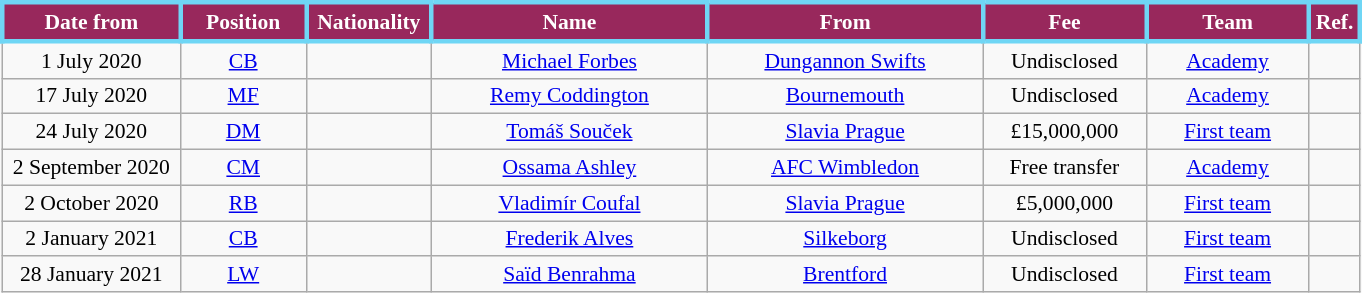<table class="wikitable"  style="text-align:center; font-size:90%; ">
<tr>
<th style="background:#98285c;;color:white;border:3px solid #6fd6f5; width:110px;">Date from</th>
<th style="background:#98285c;;color:white;border:3px solid #6fd6f5; width:75px;">Position</th>
<th style="background:#98285c;;color:white;border:3px solid #6fd6f5; width:75px;">Nationality</th>
<th style="background:#98285c;;color:white;border:3px solid #6fd6f5; width:175px;">Name</th>
<th style="background:#98285c;;color:white;border:3px solid #6fd6f5; width:175px;">From</th>
<th style="background:#98285c;;color:white;border:3px solid #6fd6f5; width:100px;">Fee</th>
<th style="background:#98285c;;color:white;border:3px solid #6fd6f5; width:100px;">Team</th>
<th style="background:#98285c;;color:white;border:3px solid #6fd6f5; width:25px;">Ref.</th>
</tr>
<tr>
<td>1 July 2020</td>
<td><a href='#'>CB</a></td>
<td></td>
<td><a href='#'>Michael Forbes</a></td>
<td> <a href='#'>Dungannon Swifts</a></td>
<td>Undisclosed</td>
<td><a href='#'>Academy</a></td>
<td></td>
</tr>
<tr>
<td>17 July 2020</td>
<td><a href='#'>MF</a></td>
<td></td>
<td><a href='#'>Remy Coddington</a></td>
<td> <a href='#'>Bournemouth</a></td>
<td>Undisclosed</td>
<td><a href='#'>Academy</a></td>
<td></td>
</tr>
<tr>
<td>24 July 2020</td>
<td><a href='#'>DM</a></td>
<td></td>
<td><a href='#'>Tomáš Souček</a></td>
<td> <a href='#'>Slavia Prague</a></td>
<td>£15,000,000</td>
<td><a href='#'>First team</a></td>
<td></td>
</tr>
<tr>
<td>2 September 2020</td>
<td><a href='#'>CM</a></td>
<td></td>
<td><a href='#'>Ossama Ashley</a></td>
<td> <a href='#'>AFC Wimbledon</a></td>
<td>Free transfer</td>
<td><a href='#'>Academy</a></td>
<td></td>
</tr>
<tr>
<td>2 October 2020</td>
<td><a href='#'>RB</a></td>
<td></td>
<td><a href='#'>Vladimír Coufal</a></td>
<td> <a href='#'>Slavia Prague</a></td>
<td>£5,000,000</td>
<td><a href='#'>First team</a></td>
<td></td>
</tr>
<tr>
<td>2 January 2021</td>
<td><a href='#'>CB</a></td>
<td></td>
<td><a href='#'>Frederik Alves</a></td>
<td> <a href='#'>Silkeborg</a></td>
<td>Undisclosed</td>
<td><a href='#'>First team</a></td>
<td></td>
</tr>
<tr>
<td>28 January 2021</td>
<td><a href='#'>LW</a></td>
<td></td>
<td><a href='#'>Saïd Benrahma</a></td>
<td> <a href='#'>Brentford</a></td>
<td>Undisclosed</td>
<td><a href='#'>First team</a></td>
<td></td>
</tr>
</table>
